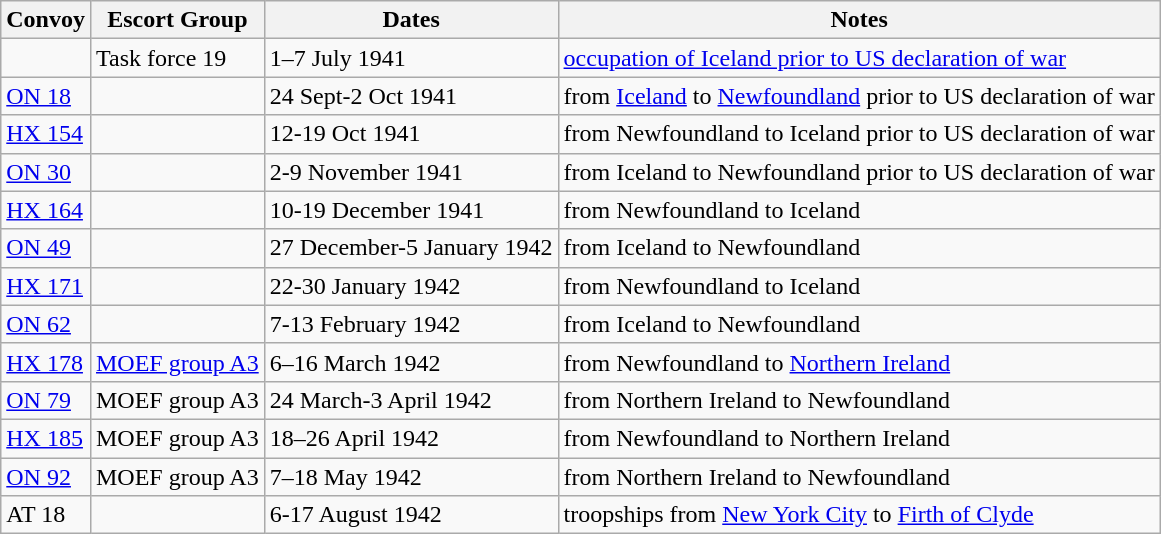<table class="wikitable">
<tr>
<th>Convoy</th>
<th>Escort Group</th>
<th>Dates</th>
<th>Notes</th>
</tr>
<tr>
<td></td>
<td>Task force 19</td>
<td>1–7 July 1941</td>
<td><a href='#'>occupation of Iceland prior to US declaration of war</a></td>
</tr>
<tr>
<td><a href='#'>ON 18</a></td>
<td></td>
<td>24 Sept-2 Oct 1941</td>
<td>from <a href='#'>Iceland</a> to <a href='#'>Newfoundland</a> prior to US declaration of war</td>
</tr>
<tr>
<td><a href='#'>HX 154</a></td>
<td></td>
<td>12-19 Oct 1941</td>
<td>from Newfoundland to Iceland prior to US declaration of war</td>
</tr>
<tr>
<td><a href='#'>ON 30</a></td>
<td></td>
<td>2-9 November 1941</td>
<td>from Iceland to Newfoundland prior to US declaration of war</td>
</tr>
<tr>
<td><a href='#'>HX 164</a></td>
<td></td>
<td>10-19 December 1941</td>
<td>from Newfoundland to Iceland</td>
</tr>
<tr>
<td><a href='#'>ON 49</a></td>
<td></td>
<td>27 December-5 January 1942</td>
<td>from Iceland to Newfoundland</td>
</tr>
<tr>
<td><a href='#'>HX 171</a></td>
<td></td>
<td>22-30 January 1942</td>
<td>from Newfoundland to Iceland</td>
</tr>
<tr>
<td><a href='#'>ON 62</a></td>
<td></td>
<td>7-13 February 1942</td>
<td>from Iceland to Newfoundland</td>
</tr>
<tr>
<td><a href='#'>HX 178</a></td>
<td><a href='#'>MOEF group A3</a></td>
<td>6–16 March 1942</td>
<td>from Newfoundland to <a href='#'>Northern Ireland</a></td>
</tr>
<tr>
<td><a href='#'>ON 79</a></td>
<td>MOEF group A3</td>
<td>24 March-3 April 1942</td>
<td>from Northern Ireland to Newfoundland</td>
</tr>
<tr>
<td><a href='#'>HX 185</a></td>
<td>MOEF group A3</td>
<td>18–26 April 1942</td>
<td>from Newfoundland to Northern Ireland</td>
</tr>
<tr>
<td><a href='#'>ON 92</a></td>
<td>MOEF group A3</td>
<td>7–18 May 1942</td>
<td>from Northern Ireland to Newfoundland</td>
</tr>
<tr>
<td>AT 18</td>
<td></td>
<td>6-17 August 1942</td>
<td>troopships from <a href='#'>New York City</a> to <a href='#'>Firth of Clyde</a></td>
</tr>
</table>
